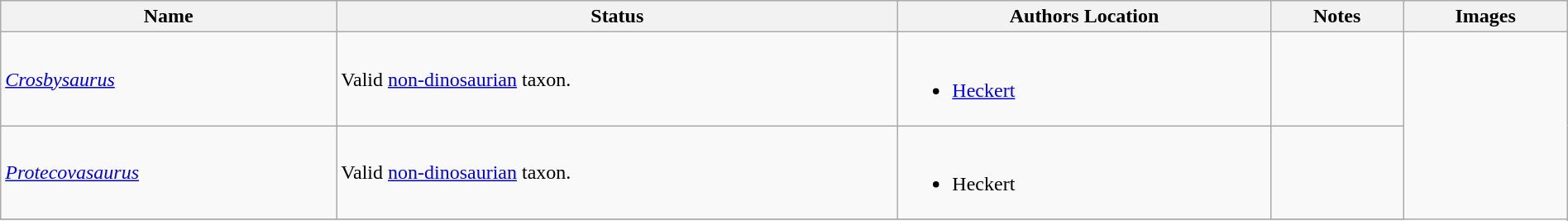<table class="wikitable sortable" align="center" width="100%">
<tr>
<th>Name</th>
<th>Status</th>
<th colspan="2">Authors                                   Location</th>
<th class="unsortable">Notes</th>
<th class="unsortable">Images</th>
</tr>
<tr>
<td><em><a href='#'>Crosbysaurus</a></em></td>
<td>Valid <a href='#'>non-dinosaurian</a> taxon.</td>
<td style="border-right:0px" valign="top"><br><ul><li><a href='#'>Heckert</a></li></ul></td>
<td style="border-left:0px" valign="top"></td>
<td></td>
</tr>
<tr>
<td><em><a href='#'>Protecovasaurus</a></em></td>
<td>Valid <a href='#'>non-dinosaurian</a> taxon.</td>
<td style="border-right:0px" valign="top"><br><ul><li>Heckert</li></ul></td>
<td style="border-left:0px" valign="top"></td>
<td></td>
</tr>
<tr>
</tr>
</table>
